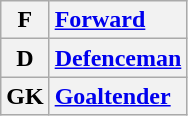<table class="wikitable">
<tr>
<th>F</th>
<th style="text-align:left;"><a href='#'>Forward</a></th>
</tr>
<tr>
<th>D</th>
<th style="text-align:left;"><a href='#'>Defenceman</a></th>
</tr>
<tr>
<th>GK</th>
<th style="text-align:left;"><a href='#'>Goaltender</a></th>
</tr>
</table>
